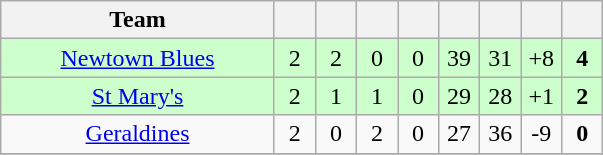<table class="wikitable" style="text-align:center">
<tr>
<th style="width:175px;">Team</th>
<th width="20"></th>
<th width="20"></th>
<th width="20"></th>
<th width="20"></th>
<th width="20"></th>
<th width="20"></th>
<th width="20"></th>
<th width="20"></th>
</tr>
<tr style="background:#cfc;">
<td><a href='#'>Newtown Blues</a></td>
<td>2</td>
<td>2</td>
<td>0</td>
<td>0</td>
<td>39</td>
<td>31</td>
<td>+8</td>
<td><strong>4</strong></td>
</tr>
<tr style="background:#cfc;">
<td><a href='#'>St Mary's</a></td>
<td>2</td>
<td>1</td>
<td>1</td>
<td>0</td>
<td>29</td>
<td>28</td>
<td>+1</td>
<td><strong>2</strong></td>
</tr>
<tr>
<td><a href='#'>Geraldines</a></td>
<td>2</td>
<td>0</td>
<td>2</td>
<td>0</td>
<td>27</td>
<td>36</td>
<td>-9</td>
<td><strong>0</strong></td>
</tr>
<tr>
</tr>
</table>
